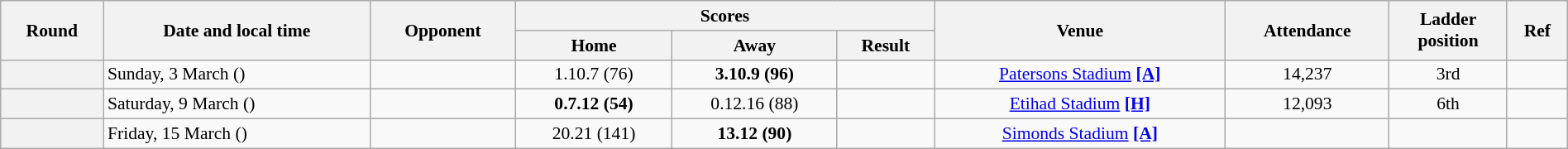<table class="wikitable plainrowheaders" style="font-size:90%; width:100%; text-align:center;">
<tr>
<th scope="col" rowspan=2>Round</th>
<th scope="col" rowspan=2>Date and local time</th>
<th scope="col" rowspan=2>Opponent</th>
<th scope="col" colspan=3>Scores</th>
<th scope="col" rowspan=2>Venue</th>
<th scope="col" rowspan=2>Attendance</th>
<th scope="col" rowspan=2>Ladder<br>position</th>
<th scope="col" rowspan=2>Ref</th>
</tr>
<tr>
<th scope="col">Home</th>
<th scope="col">Away</th>
<th scope="col">Result</th>
</tr>
<tr>
<th scope="row"></th>
<td align=left>Sunday, 3 March ()</td>
<td align=left></td>
<td>1.10.7 (76)</td>
<td><strong>3.10.9 (96)</strong></td>
<td></td>
<td><a href='#'>Patersons Stadium</a> <a href='#'><strong>[A]</strong></a></td>
<td>14,237</td>
<td>3rd</td>
<td></td>
</tr>
<tr>
<th scope="row"></th>
<td align=left>Saturday, 9 March ()</td>
<td align=left></td>
<td><strong>0.7.12 (54)</strong></td>
<td>0.12.16 (88)</td>
<td></td>
<td><a href='#'>Etihad Stadium</a> <a href='#'><strong>[H]</strong></a></td>
<td>12,093</td>
<td>6th</td>
<td></td>
</tr>
<tr>
<th scope="row"></th>
<td align=left>Friday, 15 March ()</td>
<td align=left></td>
<td>20.21 (141)</td>
<td><strong>13.12 (90)</strong></td>
<td></td>
<td><a href='#'>Simonds Stadium</a> <a href='#'><strong>[A]</strong></a></td>
<td></td>
<td></td>
<td></td>
</tr>
</table>
